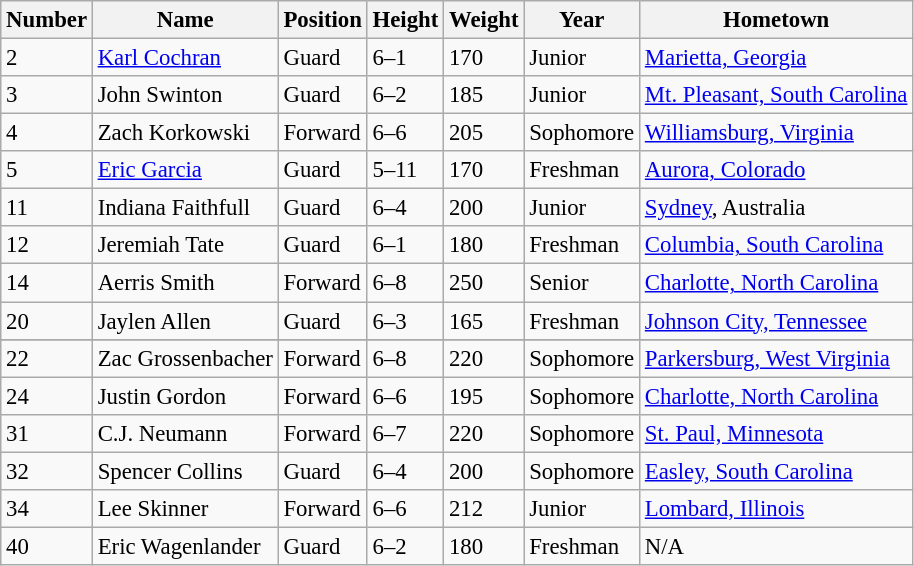<table class="wikitable sortable" style="font-size: 95%;">
<tr>
<th>Number</th>
<th>Name</th>
<th>Position</th>
<th>Height</th>
<th>Weight</th>
<th>Year</th>
<th>Hometown</th>
</tr>
<tr>
<td>2</td>
<td><a href='#'>Karl Cochran</a></td>
<td>Guard</td>
<td>6–1</td>
<td>170</td>
<td>Junior</td>
<td><a href='#'>Marietta, Georgia</a></td>
</tr>
<tr>
<td>3</td>
<td>John Swinton</td>
<td>Guard</td>
<td>6–2</td>
<td>185</td>
<td>Junior</td>
<td><a href='#'>Mt. Pleasant, South Carolina</a></td>
</tr>
<tr>
<td>4</td>
<td>Zach Korkowski</td>
<td>Forward</td>
<td>6–6</td>
<td>205</td>
<td>Sophomore</td>
<td><a href='#'>Williamsburg, Virginia</a></td>
</tr>
<tr>
<td>5</td>
<td><a href='#'>Eric Garcia</a></td>
<td>Guard</td>
<td>5–11</td>
<td>170</td>
<td>Freshman</td>
<td><a href='#'>Aurora, Colorado</a></td>
</tr>
<tr>
<td>11</td>
<td>Indiana Faithfull</td>
<td>Guard</td>
<td>6–4</td>
<td>200</td>
<td>Junior</td>
<td><a href='#'>Sydney</a>, Australia</td>
</tr>
<tr>
<td>12</td>
<td>Jeremiah Tate</td>
<td>Guard</td>
<td>6–1</td>
<td>180</td>
<td>Freshman</td>
<td><a href='#'>Columbia, South Carolina</a></td>
</tr>
<tr>
<td>14</td>
<td>Aerris Smith</td>
<td>Forward</td>
<td>6–8</td>
<td>250</td>
<td>Senior</td>
<td><a href='#'>Charlotte, North Carolina</a></td>
</tr>
<tr>
<td>20</td>
<td>Jaylen Allen</td>
<td>Guard</td>
<td>6–3</td>
<td>165</td>
<td>Freshman</td>
<td><a href='#'>Johnson City, Tennessee</a></td>
</tr>
<tr>
</tr>
<tr>
<td>22</td>
<td>Zac Grossenbacher</td>
<td>Forward</td>
<td>6–8</td>
<td>220</td>
<td>Sophomore</td>
<td><a href='#'>Parkersburg, West Virginia</a></td>
</tr>
<tr>
<td>24</td>
<td>Justin Gordon</td>
<td>Forward</td>
<td>6–6</td>
<td>195</td>
<td>Sophomore</td>
<td><a href='#'>Charlotte, North Carolina</a></td>
</tr>
<tr>
<td>31</td>
<td>C.J. Neumann</td>
<td>Forward</td>
<td>6–7</td>
<td>220</td>
<td>Sophomore</td>
<td><a href='#'>St. Paul, Minnesota</a></td>
</tr>
<tr>
<td>32</td>
<td>Spencer Collins</td>
<td>Guard</td>
<td>6–4</td>
<td>200</td>
<td>Sophomore</td>
<td><a href='#'>Easley, South Carolina</a></td>
</tr>
<tr>
<td>34</td>
<td>Lee Skinner</td>
<td>Forward</td>
<td>6–6</td>
<td>212</td>
<td>Junior</td>
<td><a href='#'>Lombard, Illinois</a></td>
</tr>
<tr>
<td>40</td>
<td>Eric Wagenlander</td>
<td>Guard</td>
<td>6–2</td>
<td>180</td>
<td>Freshman</td>
<td>N/A</td>
</tr>
</table>
